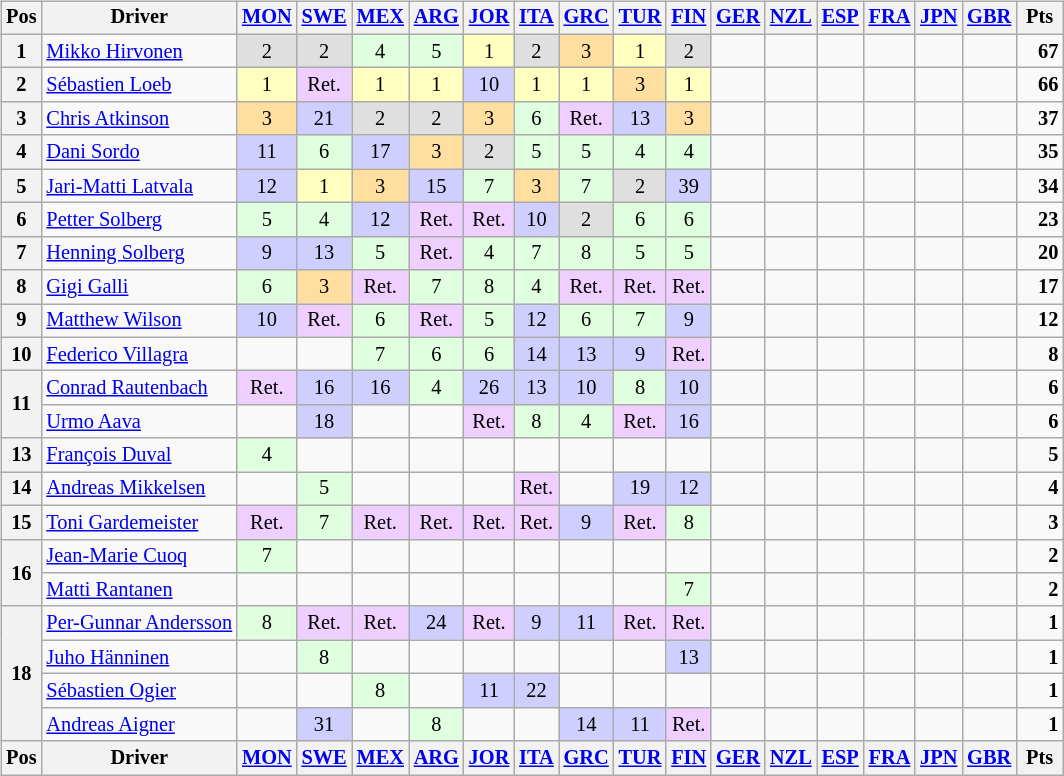<table>
<tr>
<td><br><table class="wikitable" style="font-size: 85%; text-align: center;">
<tr valign="top">
<th valign="middle">Pos</th>
<th valign="middle">Driver</th>
<th><a href='#'>MON</a><br></th>
<th><a href='#'>SWE</a><br></th>
<th><a href='#'>MEX</a><br></th>
<th><a href='#'>ARG</a><br></th>
<th><a href='#'>JOR</a><br></th>
<th><a href='#'>ITA</a><br></th>
<th><a href='#'>GRC</a><br></th>
<th><a href='#'>TUR</a><br></th>
<th><a href='#'>FIN</a><br></th>
<th><a href='#'>GER</a><br></th>
<th><a href='#'>NZL</a><br></th>
<th><a href='#'>ESP</a><br></th>
<th><a href='#'>FRA</a><br></th>
<th><a href='#'>JPN</a><br></th>
<th><a href='#'>GBR</a><br></th>
<th valign="middle"> Pts </th>
</tr>
<tr>
<th>1</th>
<td align=left> <a href='#'>Mikko Hirvonen</a></td>
<td style="background:#dfdfdf;">2</td>
<td style="background:#dfdfdf;">2</td>
<td style="background:#dfffdf;">4</td>
<td style="background:#dfffdf;">5</td>
<td style="background:#ffffbf;">1</td>
<td style="background:#dfdfdf;">2</td>
<td style="background:#ffdf9f;">3</td>
<td style="background:#ffffbf;">1</td>
<td style="background:#dfdfdf;">2</td>
<td></td>
<td></td>
<td></td>
<td></td>
<td></td>
<td></td>
<td align="right"><strong>67</strong></td>
</tr>
<tr>
<th>2</th>
<td align=left> <a href='#'>Sébastien Loeb</a></td>
<td style="background:#ffffbf;">1</td>
<td style="background:#efcfff;">Ret.</td>
<td style="background:#ffffbf;">1</td>
<td style="background:#ffffbf;">1</td>
<td style="background:#cfcfff;">10</td>
<td style="background:#ffffbf;">1</td>
<td style="background:#ffffbf;">1</td>
<td style="background:#ffdf9f;">3</td>
<td style="background:#ffffbf;">1</td>
<td></td>
<td></td>
<td></td>
<td></td>
<td></td>
<td></td>
<td align="right"><strong>66</strong></td>
</tr>
<tr>
<th>3</th>
<td align=left> <a href='#'>Chris Atkinson</a></td>
<td style="background:#ffdf9f;">3</td>
<td style="background:#cfcfff;">21</td>
<td style="background:#dfdfdf;">2</td>
<td style="background:#dfdfdf;">2</td>
<td style="background:#ffdf9f;">3</td>
<td style="background:#dfffdf;">6</td>
<td style="background:#efcfff;">Ret.</td>
<td style="background:#cfcfff;">13</td>
<td style="background:#ffdf9f;">3</td>
<td></td>
<td></td>
<td></td>
<td></td>
<td></td>
<td></td>
<td align="right"><strong>37</strong></td>
</tr>
<tr>
<th>4</th>
<td align=left> <a href='#'>Dani Sordo</a></td>
<td style="background:#cfcfff;">11</td>
<td style="background:#dfffdf;">6</td>
<td style="background:#cfcfff;">17</td>
<td style="background:#ffdf9f;">3</td>
<td style="background:#dfdfdf;">2</td>
<td style="background:#dfffdf;">5</td>
<td style="background:#dfffdf;">5</td>
<td style="background:#dfffdf;">4</td>
<td style="background:#dfffdf;">4</td>
<td></td>
<td></td>
<td></td>
<td></td>
<td></td>
<td></td>
<td align="right"><strong>35</strong></td>
</tr>
<tr>
<th>5</th>
<td align=left> <a href='#'>Jari-Matti Latvala</a></td>
<td style="background:#cfcfff;">12</td>
<td style="background:#ffffbf;">1</td>
<td style="background:#ffdf9f;">3</td>
<td style="background:#cfcfff;">15</td>
<td style="background:#dfffdf;">7</td>
<td style="background:#ffdf9f;">3</td>
<td style="background:#dfffdf;">7</td>
<td style="background:#dfdfdf;">2</td>
<td style="background:#cfcfff;">39</td>
<td></td>
<td></td>
<td></td>
<td></td>
<td></td>
<td></td>
<td align="right"><strong>34</strong></td>
</tr>
<tr>
<th>6</th>
<td align=left> <a href='#'>Petter Solberg</a></td>
<td style="background:#dfffdf;">5</td>
<td style="background:#dfffdf;">4</td>
<td style="background:#cfcfff;">12</td>
<td style="background:#efcfff;">Ret.</td>
<td style="background:#efcfff;">Ret.</td>
<td style="background:#cfcfff;">10</td>
<td style="background:#dfdfdf;">2</td>
<td style="background:#dfffdf;">6</td>
<td style="background:#dfffdf;">6</td>
<td></td>
<td></td>
<td></td>
<td></td>
<td></td>
<td></td>
<td align="right"><strong>23</strong></td>
</tr>
<tr>
<th>7</th>
<td align=left> <a href='#'>Henning Solberg</a></td>
<td style="background:#cfcfff;">9</td>
<td style="background:#cfcfff;">13</td>
<td style="background:#dfffdf;">5</td>
<td style="background:#efcfff;">Ret.</td>
<td style="background:#dfffdf;">4</td>
<td style="background:#dfffdf;">7</td>
<td style="background:#dfffdf;">8</td>
<td style="background:#dfffdf;">5</td>
<td style="background:#dfffdf;">5</td>
<td></td>
<td></td>
<td></td>
<td></td>
<td></td>
<td></td>
<td align="right"><strong>20</strong></td>
</tr>
<tr>
<th>8</th>
<td align=left> <a href='#'>Gigi Galli</a></td>
<td style="background:#dfffdf;">6</td>
<td style="background:#ffdf9f;">3</td>
<td style="background:#efcfff;">Ret.</td>
<td style="background:#dfffdf;">7</td>
<td style="background:#dfffdf;">8</td>
<td style="background:#dfffdf;">4</td>
<td style="background:#efcfff;">Ret.</td>
<td style="background:#efcfff;">Ret.</td>
<td style="background:#efcfff;">Ret.</td>
<td></td>
<td></td>
<td></td>
<td></td>
<td></td>
<td></td>
<td align="right"><strong>17</strong></td>
</tr>
<tr>
<th>9</th>
<td align=left> <a href='#'>Matthew Wilson</a></td>
<td style="background:#cfcfff;">10</td>
<td style="background:#efcfff;">Ret.</td>
<td style="background:#dfffdf;">6</td>
<td style="background:#efcfff;">Ret.</td>
<td style="background:#dfffdf;">5</td>
<td style="background:#cfcfff;">12</td>
<td style="background:#dfffdf;">6</td>
<td style="background:#dfffdf;">7</td>
<td style="background:#cfcfff;">9</td>
<td></td>
<td></td>
<td></td>
<td></td>
<td></td>
<td></td>
<td align="right"><strong>12</strong></td>
</tr>
<tr>
<th>10</th>
<td align=left> <a href='#'>Federico Villagra</a></td>
<td></td>
<td></td>
<td style="background:#dfffdf;">7</td>
<td style="background:#dfffdf;">6</td>
<td style="background:#dfffdf;">6</td>
<td style="background:#cfcfff;">14</td>
<td style="background:#cfcfff;">13</td>
<td style="background:#cfcfff;">9</td>
<td style="background:#efcfff;">Ret.</td>
<td></td>
<td></td>
<td></td>
<td></td>
<td></td>
<td></td>
<td align="right"><strong>8</strong></td>
</tr>
<tr>
<th rowspan=2>11</th>
<td align=left> <a href='#'>Conrad Rautenbach</a></td>
<td style="background:#efcfff;">Ret.</td>
<td style="background:#cfcfff;">16</td>
<td style="background:#cfcfff;">16</td>
<td style="background:#dfffdf;">4</td>
<td style="background:#cfcfff;">26</td>
<td style="background:#cfcfff;">13</td>
<td style="background:#cfcfff;">10</td>
<td style="background:#dfffdf;">8</td>
<td style="background:#cfcfff;">10</td>
<td></td>
<td></td>
<td></td>
<td></td>
<td></td>
<td></td>
<td align="right"><strong>6</strong></td>
</tr>
<tr>
<td align=left> <a href='#'>Urmo Aava</a></td>
<td></td>
<td style="background:#cfcfff;">18</td>
<td></td>
<td></td>
<td style="background:#efcfff;">Ret.</td>
<td style="background:#dfffdf;">8</td>
<td style="background:#dfffdf;">4</td>
<td style="background:#efcfff;">Ret.</td>
<td style="background:#cfcfff;">16</td>
<td></td>
<td></td>
<td></td>
<td></td>
<td></td>
<td></td>
<td align="right"><strong>6</strong></td>
</tr>
<tr>
<th>13</th>
<td align=left> <a href='#'>François Duval</a></td>
<td style="background:#dfffdf;">4</td>
<td></td>
<td></td>
<td></td>
<td></td>
<td></td>
<td></td>
<td></td>
<td></td>
<td></td>
<td></td>
<td></td>
<td></td>
<td></td>
<td></td>
<td align="right"><strong>5</strong></td>
</tr>
<tr>
<th>14</th>
<td align=left> <a href='#'>Andreas Mikkelsen</a></td>
<td></td>
<td style="background:#dfffdf;">5</td>
<td></td>
<td></td>
<td></td>
<td style="background:#efcfff;">Ret.</td>
<td></td>
<td style="background:#cfcfff;">19</td>
<td style="background:#cfcfff;">12</td>
<td></td>
<td></td>
<td></td>
<td></td>
<td></td>
<td></td>
<td align="right"><strong>4</strong></td>
</tr>
<tr>
<th>15</th>
<td align=left> <a href='#'>Toni Gardemeister</a></td>
<td style="background:#efcfff;">Ret.</td>
<td style="background:#dfffdf;">7</td>
<td style="background:#efcfff;">Ret.</td>
<td style="background:#efcfff;">Ret.</td>
<td style="background:#efcfff;">Ret.</td>
<td style="background:#efcfff;">Ret.</td>
<td style="background:#cfcfff;">9</td>
<td style="background:#efcfff;">Ret.</td>
<td style="background:#dfffdf;">8</td>
<td></td>
<td></td>
<td></td>
<td></td>
<td></td>
<td></td>
<td align="right"><strong>3</strong></td>
</tr>
<tr>
<th rowspan="2">16</th>
<td align=left> <a href='#'>Jean-Marie Cuoq</a></td>
<td style="background:#dfffdf;">7</td>
<td></td>
<td></td>
<td></td>
<td></td>
<td></td>
<td></td>
<td></td>
<td></td>
<td></td>
<td></td>
<td></td>
<td></td>
<td></td>
<td></td>
<td align="right"><strong>2</strong></td>
</tr>
<tr>
<td align=left> <a href='#'>Matti Rantanen</a></td>
<td></td>
<td></td>
<td></td>
<td></td>
<td></td>
<td></td>
<td></td>
<td></td>
<td style="background:#dfffdf;">7</td>
<td></td>
<td></td>
<td></td>
<td></td>
<td></td>
<td></td>
<td align="right"><strong>2</strong></td>
</tr>
<tr>
<th rowspan="4">18</th>
<td align=left> <a href='#'>Per-Gunnar Andersson</a></td>
<td style="background:#dfffdf;">8</td>
<td style="background:#efcfff;">Ret.</td>
<td style="background:#efcfff;">Ret.</td>
<td style="background:#cfcfff;">24</td>
<td style="background:#efcfff;">Ret.</td>
<td style="background:#cfcfff;">9</td>
<td style="background:#cfcfff;">11</td>
<td style="background:#efcfff;">Ret.</td>
<td style="background:#efcfff;">Ret.</td>
<td></td>
<td></td>
<td></td>
<td></td>
<td></td>
<td></td>
<td align="right"><strong>1</strong></td>
</tr>
<tr>
<td align=left> <a href='#'>Juho Hänninen</a></td>
<td></td>
<td style="background:#dfffdf;">8</td>
<td></td>
<td></td>
<td></td>
<td></td>
<td></td>
<td></td>
<td style="background:#cfcfff;">13</td>
<td></td>
<td></td>
<td></td>
<td></td>
<td></td>
<td></td>
<td align="right"><strong>1</strong></td>
</tr>
<tr>
<td align=left> <a href='#'>Sébastien Ogier</a></td>
<td></td>
<td></td>
<td style="background:#dfffdf;">8</td>
<td></td>
<td style="background:#cfcfff;">11</td>
<td style="background:#cfcfff;">22</td>
<td></td>
<td></td>
<td></td>
<td></td>
<td></td>
<td></td>
<td></td>
<td></td>
<td></td>
<td align="right"><strong>1</strong></td>
</tr>
<tr>
<td align=left> <a href='#'>Andreas Aigner</a></td>
<td></td>
<td style="background:#cfcfff;">31</td>
<td></td>
<td style="background:#dfffdf;">8</td>
<td></td>
<td></td>
<td style="background:#cfcfff;">14</td>
<td style="background:#cfcfff;">11</td>
<td style="background:#efcfff;">Ret.</td>
<td></td>
<td></td>
<td></td>
<td></td>
<td></td>
<td></td>
<td align="right"><strong>1</strong></td>
</tr>
<tr valign="top">
<th valign="middle">Pos</th>
<th valign="middle">Driver</th>
<th><a href='#'>MON</a><br></th>
<th><a href='#'>SWE</a><br></th>
<th><a href='#'>MEX</a><br></th>
<th><a href='#'>ARG</a><br></th>
<th><a href='#'>JOR</a><br></th>
<th><a href='#'>ITA</a><br></th>
<th><a href='#'>GRC</a><br></th>
<th><a href='#'>TUR</a><br></th>
<th><a href='#'>FIN</a><br></th>
<th><a href='#'>GER</a><br></th>
<th><a href='#'>NZL</a><br></th>
<th><a href='#'>ESP</a><br></th>
<th><a href='#'>FRA</a><br></th>
<th><a href='#'>JPN</a><br></th>
<th><a href='#'>GBR</a><br></th>
<th valign="middle">Pts</th>
</tr>
</table>
</td>
<td valign="top"><br></td>
</tr>
</table>
